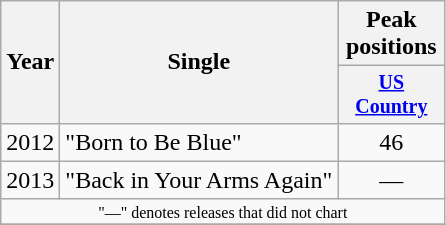<table class="wikitable" style="text-align:center;">
<tr>
<th rowspan="2">Year</th>
<th rowspan="2">Single</th>
<th>Peak positions</th>
</tr>
<tr style="font-size:smaller;">
<th width="65"><a href='#'>US Country</a></th>
</tr>
<tr>
<td>2012</td>
<td align="left">"Born to Be Blue"</td>
<td>46</td>
</tr>
<tr>
<td>2013</td>
<td align="left">"Back in Your Arms Again"</td>
<td>—</td>
</tr>
<tr>
<td colspan="3" style="font-size:8pt">"—" denotes releases that did not chart</td>
</tr>
<tr>
</tr>
</table>
